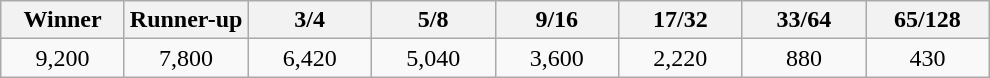<table class="wikitable">
<tr>
<th width=75>Winner</th>
<th width=75>Runner-up</th>
<th width=75>3/4</th>
<th width=75>5/8</th>
<th width=75>9/16</th>
<th width=75>17/32</th>
<th width=75>33/64</th>
<th width=75>65/128</th>
</tr>
<tr>
<td align=center>9,200</td>
<td align=center>7,800</td>
<td align=center>6,420</td>
<td align=center>5,040</td>
<td align=center>3,600</td>
<td align=center>2,220</td>
<td align=center>880</td>
<td align=center>430</td>
</tr>
</table>
